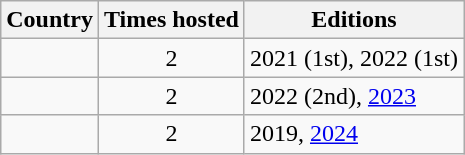<table class="wikitable sortable" style="text-align:left">
<tr>
<th scope="row">Country</th>
<th scope="col" style=width:4em:>Times hosted</th>
<th scope="col" class="unsortable">Editions</th>
</tr>
<tr>
<td></td>
<td style="text-align:center">2</td>
<td>2021 (1st), 2022 (1st)</td>
</tr>
<tr>
<td></td>
<td style="text-align:center">2</td>
<td>2022 (2nd), <a href='#'>2023</a></td>
</tr>
<tr>
<td></td>
<td style="text-align:center">2</td>
<td>2019, <a href='#'>2024</a></td>
</tr>
</table>
